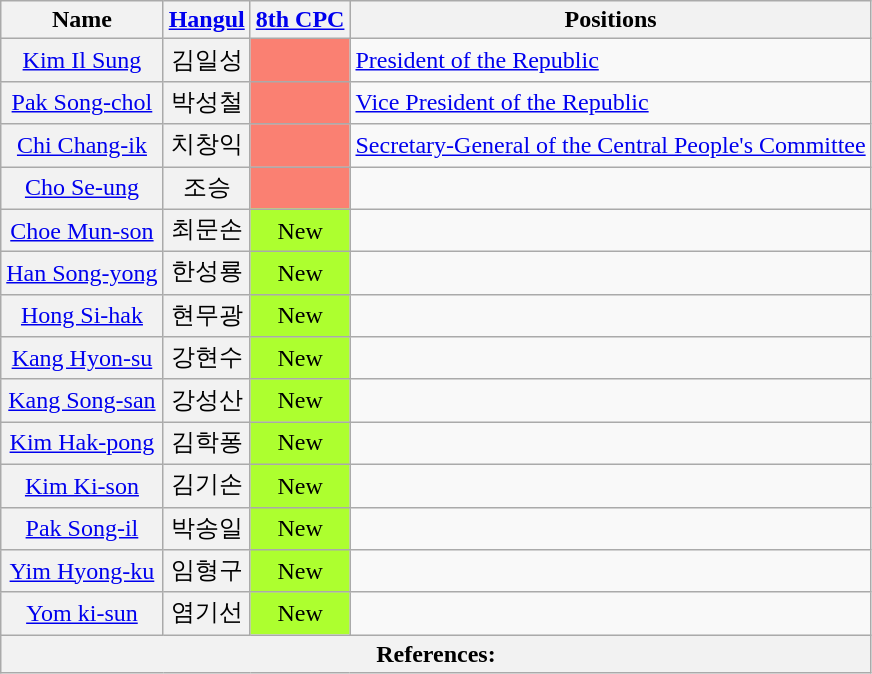<table class="wikitable sortable">
<tr>
<th>Name</th>
<th class="unsortable"><a href='#'>Hangul</a></th>
<th><a href='#'>8th CPC</a></th>
<th>Positions</th>
</tr>
<tr>
<th align="center" scope="row" style="font-weight:normal;"><a href='#'>Kim Il Sung</a></th>
<th align="center" scope="row" style="font-weight:normal;">김일성</th>
<td style="background: Salmon" align="center"></td>
<td><a href='#'>President of the Republic</a></td>
</tr>
<tr>
<th align="center" scope="row" style="font-weight:normal;"><a href='#'>Pak Song-chol</a></th>
<th align="center" scope="row" style="font-weight:normal;">박성철</th>
<td style="background: Salmon" align="center"></td>
<td><a href='#'>Vice President of the Republic</a></td>
</tr>
<tr>
<th align="center" scope="row" style="font-weight:normal;"><a href='#'>Chi Chang-ik</a></th>
<th align="center" scope="row" style="font-weight:normal;">치창익</th>
<td style="background: Salmon" align="center"></td>
<td><a href='#'>Secretary-General of the Central People's Committee</a></td>
</tr>
<tr>
<th align="center" scope="row" style="font-weight:normal;"><a href='#'>Cho Se-ung</a></th>
<th align="center" scope="row" style="font-weight:normal;">조승</th>
<td style="background: Salmon" align="center"></td>
<td></td>
</tr>
<tr>
<th align="center" scope="row" style="font-weight:normal;"><a href='#'>Choe Mun-son</a></th>
<th align="center" scope="row" style="font-weight:normal;">최문손</th>
<td align="center" style="background: GreenYellow">New</td>
<td></td>
</tr>
<tr>
<th align="center" scope="row" style="font-weight:normal;"><a href='#'>Han Song-yong</a></th>
<th align="center" scope="row" style="font-weight:normal;">한성룡</th>
<td align="center" style="background: GreenYellow">New</td>
<td></td>
</tr>
<tr>
<th align="center" scope="row" style="font-weight:normal;"><a href='#'>Hong Si-hak</a></th>
<th align="center" scope="row" style="font-weight:normal;">현무광</th>
<td align="center" style="background: GreenYellow">New</td>
<td></td>
</tr>
<tr>
<th align="center" scope="row" style="font-weight:normal;"><a href='#'>Kang Hyon-su</a></th>
<th align="center" scope="row" style="font-weight:normal;">강현수</th>
<td align="center" style="background: GreenYellow">New</td>
<td></td>
</tr>
<tr>
<th align="center" scope="row" style="font-weight:normal;"><a href='#'>Kang Song-san</a></th>
<th align="center" scope="row" style="font-weight:normal;">강성산</th>
<td align="center" style="background: GreenYellow">New</td>
<td></td>
</tr>
<tr>
<th align="center" scope="row" style="font-weight:normal;"><a href='#'>Kim Hak-pong</a></th>
<th align="center" scope="row" style="font-weight:normal;">김학퐁</th>
<td align="center" style="background: GreenYellow">New</td>
<td></td>
</tr>
<tr>
<th align="center" scope="row" style="font-weight:normal;"><a href='#'>Kim Ki-son</a></th>
<th align="center" scope="row" style="font-weight:normal;">김기손</th>
<td align="center" style="background: GreenYellow">New</td>
<td></td>
</tr>
<tr>
<th align="center" scope="row" style="font-weight:normal;"><a href='#'>Pak Song-il</a></th>
<th align="center" scope="row" style="font-weight:normal;">박송일</th>
<td align="center" style="background: GreenYellow">New</td>
<td></td>
</tr>
<tr>
<th align="center" scope="row" style="font-weight:normal;"><a href='#'>Yim Hyong-ku</a></th>
<th align="center" scope="row" style="font-weight:normal;">임형구</th>
<td align="center" style="background: GreenYellow">New</td>
<td></td>
</tr>
<tr>
<th align="center" scope="row" style="font-weight:normal;"><a href='#'>Yom ki-sun</a></th>
<th align="center" scope="row" style="font-weight:normal;">염기선</th>
<td align="center" style="background: GreenYellow">New</td>
<td></td>
</tr>
<tr>
<th colspan="4" unsortable><strong>References:</strong><br></th>
</tr>
</table>
